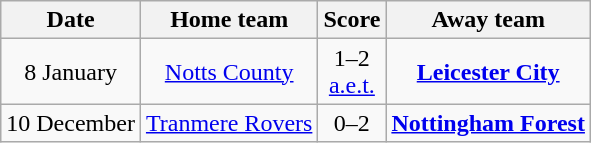<table class="wikitable" style="text-align: center">
<tr>
<th>Date</th>
<th>Home team</th>
<th>Score</th>
<th>Away team</th>
</tr>
<tr>
<td>8 January</td>
<td><a href='#'>Notts County</a></td>
<td>1–2 <br> <a href='#'>a.e.t.</a></td>
<td><strong><a href='#'>Leicester City</a></strong></td>
</tr>
<tr>
<td>10 December</td>
<td><a href='#'>Tranmere Rovers</a></td>
<td>0–2</td>
<td><strong><a href='#'>Nottingham Forest</a></strong></td>
</tr>
</table>
